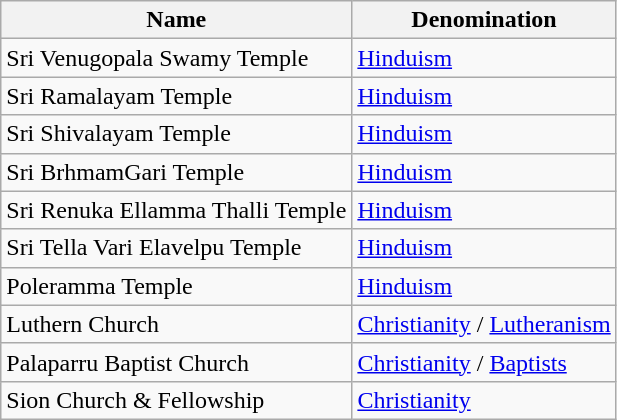<table class="wikitable sortable">
<tr>
<th>Name</th>
<th>Denomination</th>
</tr>
<tr>
<td>Sri Venugopala Swamy Temple</td>
<td><a href='#'>Hinduism</a></td>
</tr>
<tr>
<td>Sri Ramalayam Temple</td>
<td><a href='#'>Hinduism</a></td>
</tr>
<tr>
<td>Sri Shivalayam Temple</td>
<td><a href='#'>Hinduism</a></td>
</tr>
<tr>
<td>Sri BrhmamGari Temple</td>
<td><a href='#'>Hinduism</a></td>
</tr>
<tr>
<td>Sri Renuka Ellamma Thalli Temple</td>
<td><a href='#'>Hinduism</a></td>
</tr>
<tr>
<td>Sri Tella Vari Elavelpu Temple</td>
<td><a href='#'>Hinduism</a></td>
</tr>
<tr>
<td>Poleramma Temple</td>
<td><a href='#'>Hinduism</a></td>
</tr>
<tr>
<td>Luthern Church</td>
<td><a href='#'>Christianity</a> / <a href='#'>Lutheranism</a></td>
</tr>
<tr>
<td>Palaparru Baptist Church</td>
<td><a href='#'>Christianity</a> / <a href='#'>Baptists</a></td>
</tr>
<tr>
<td>Sion Church & Fellowship</td>
<td><a href='#'>Christianity</a></td>
</tr>
</table>
